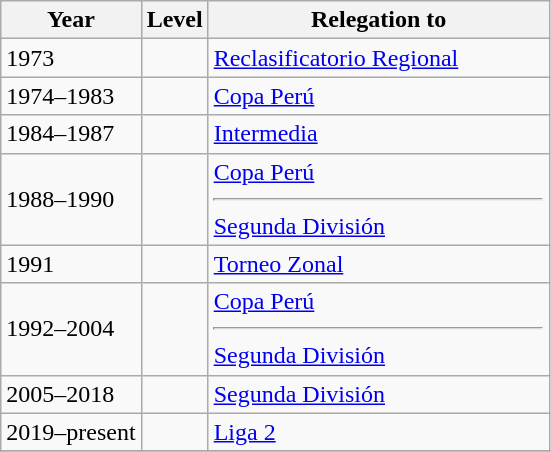<table class="wikitable sortable">
<tr>
<th width=>Year</th>
<th width=>Level</th>
<th width=220px>Relegation to</th>
</tr>
<tr>
<td>1973</td>
<td></td>
<td><a href='#'>Reclasificatorio Regional</a></td>
</tr>
<tr>
<td>1974–1983</td>
<td></td>
<td><a href='#'>Copa Perú</a></td>
</tr>
<tr>
<td>1984–1987</td>
<td></td>
<td><a href='#'>Intermedia</a></td>
</tr>
<tr>
<td>1988–1990</td>
<td></td>
<td><a href='#'>Copa Perú</a><hr><a href='#'>Segunda División</a></td>
</tr>
<tr>
<td>1991</td>
<td></td>
<td><a href='#'>Torneo Zonal</a></td>
</tr>
<tr>
<td>1992–2004</td>
<td></td>
<td><a href='#'>Copa Perú</a><hr><a href='#'>Segunda División</a></td>
</tr>
<tr>
<td>2005–2018</td>
<td></td>
<td><a href='#'>Segunda División</a></td>
</tr>
<tr>
<td>2019–present</td>
<td></td>
<td><a href='#'>Liga 2</a></td>
</tr>
<tr>
</tr>
</table>
